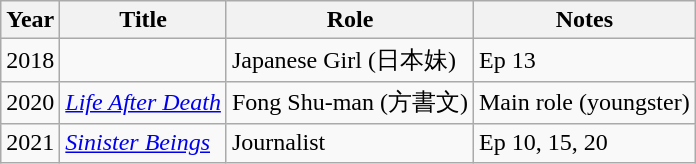<table class="wikitable">
<tr>
<th>Year</th>
<th>Title</th>
<th>Role</th>
<th>Notes</th>
</tr>
<tr>
<td>2018</td>
<td><em></em></td>
<td>Japanese Girl (日本妹)</td>
<td>Ep 13</td>
</tr>
<tr>
<td>2020</td>
<td><em><a href='#'>Life After Death</a></em></td>
<td>Fong Shu-man (方書文)</td>
<td>Main role (youngster)</td>
</tr>
<tr>
<td>2021</td>
<td><em><a href='#'>Sinister Beings</a></em></td>
<td>Journalist</td>
<td>Ep 10, 15, 20</td>
</tr>
</table>
